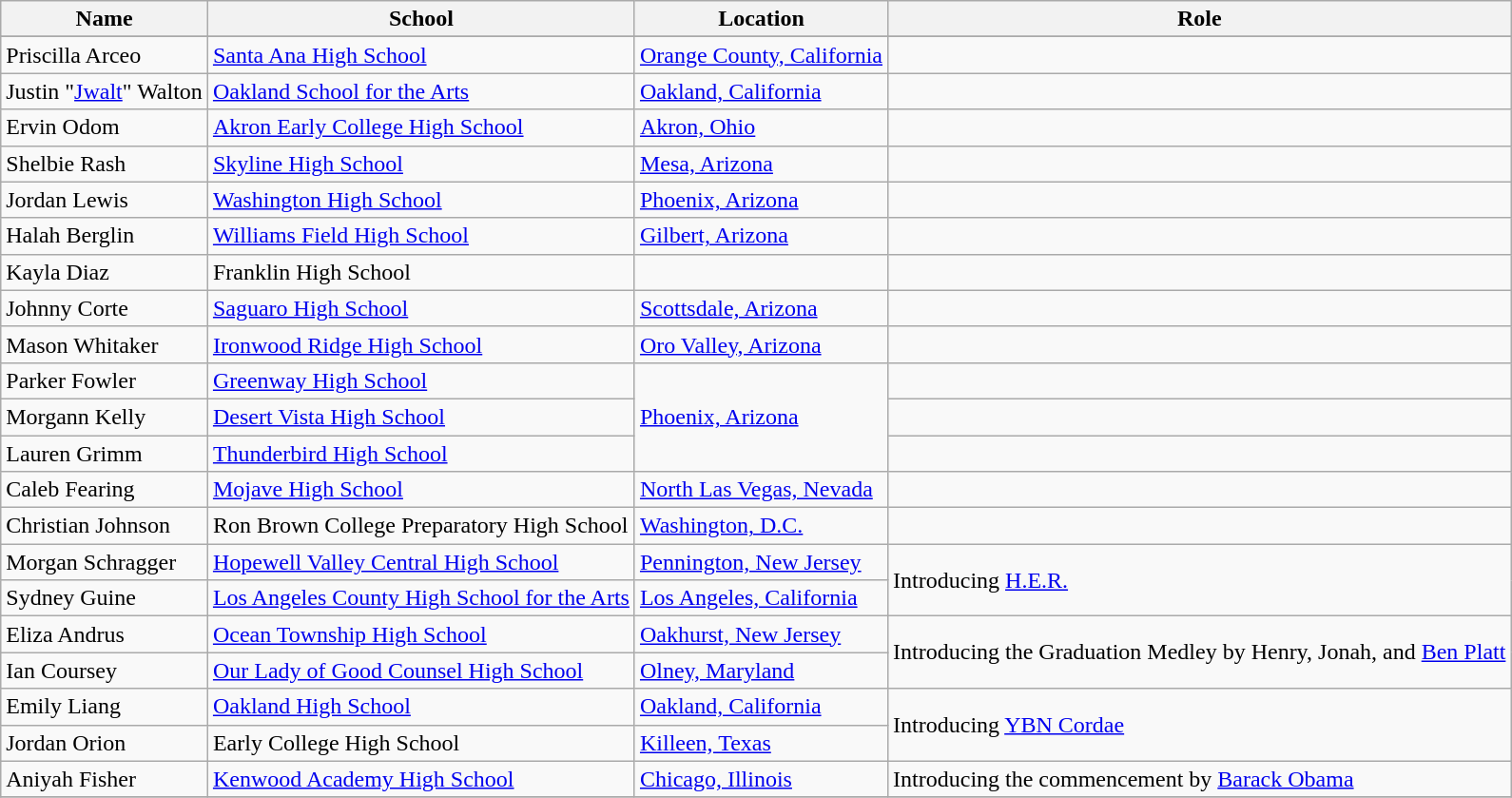<table class="wikitable plainrowheaders">
<tr>
<th scope="col">Name</th>
<th scope="col">School</th>
<th scope="col">Location</th>
<th>Role</th>
</tr>
<tr>
</tr>
<tr>
<td>Priscilla Arceo</td>
<td><a href='#'>Santa Ana High School</a></td>
<td><a href='#'>Orange County, California</a></td>
<td></td>
</tr>
<tr>
<td>Justin "<a href='#'>Jwalt</a>" Walton</td>
<td><a href='#'>Oakland School for the Arts</a></td>
<td><a href='#'>Oakland, California</a></td>
<td></td>
</tr>
<tr>
<td>Ervin Odom</td>
<td><a href='#'>Akron Early College High School</a></td>
<td><a href='#'>Akron, Ohio</a></td>
<td></td>
</tr>
<tr>
<td>Shelbie Rash</td>
<td><a href='#'>Skyline High School</a></td>
<td><a href='#'>Mesa, Arizona</a></td>
<td></td>
</tr>
<tr>
<td>Jordan Lewis</td>
<td><a href='#'>Washington High School</a></td>
<td><a href='#'>Phoenix, Arizona</a></td>
<td></td>
</tr>
<tr>
<td>Halah Berglin</td>
<td><a href='#'>Williams Field High School</a></td>
<td><a href='#'>Gilbert, Arizona</a></td>
<td></td>
</tr>
<tr>
<td>Kayla Diaz</td>
<td>Franklin High School</td>
<td></td>
<td></td>
</tr>
<tr>
<td>Johnny Corte</td>
<td><a href='#'>Saguaro High School</a></td>
<td><a href='#'>Scottsdale, Arizona</a></td>
<td></td>
</tr>
<tr>
<td>Mason Whitaker</td>
<td><a href='#'>Ironwood Ridge High School</a></td>
<td><a href='#'>Oro Valley, Arizona</a></td>
<td></td>
</tr>
<tr>
<td>Parker Fowler</td>
<td><a href='#'>Greenway High School</a></td>
<td rowspan="3"><a href='#'>Phoenix, Arizona</a></td>
<td></td>
</tr>
<tr>
<td>Morgann Kelly</td>
<td><a href='#'>Desert Vista High School</a></td>
<td></td>
</tr>
<tr>
<td>Lauren Grimm</td>
<td><a href='#'>Thunderbird High School</a></td>
<td></td>
</tr>
<tr>
<td>Caleb Fearing</td>
<td><a href='#'>Mojave High School</a></td>
<td><a href='#'>North Las Vegas, Nevada</a></td>
<td></td>
</tr>
<tr>
<td>Christian Johnson</td>
<td>Ron Brown College Preparatory High School</td>
<td><a href='#'>Washington, D.C.</a></td>
<td></td>
</tr>
<tr>
<td>Morgan Schragger</td>
<td><a href='#'>Hopewell Valley Central High School</a></td>
<td><a href='#'>Pennington, New Jersey</a></td>
<td rowspan="2">Introducing <a href='#'>H.E.R.</a></td>
</tr>
<tr>
<td>Sydney Guine</td>
<td><a href='#'>Los Angeles County High School for the Arts</a></td>
<td><a href='#'>Los Angeles, California</a></td>
</tr>
<tr>
<td>Eliza Andrus</td>
<td><a href='#'>Ocean Township High School</a></td>
<td><a href='#'>Oakhurst, New Jersey</a></td>
<td rowspan="2">Introducing the Graduation Medley by Henry, Jonah, and <a href='#'>Ben Platt</a></td>
</tr>
<tr>
<td>Ian Coursey</td>
<td><a href='#'>Our Lady of Good Counsel High School</a></td>
<td><a href='#'>Olney, Maryland</a></td>
</tr>
<tr>
<td>Emily Liang</td>
<td><a href='#'>Oakland High School</a></td>
<td><a href='#'>Oakland, California</a></td>
<td rowspan="2">Introducing <a href='#'>YBN Cordae</a></td>
</tr>
<tr>
<td>Jordan Orion</td>
<td>Early College High School</td>
<td><a href='#'>Killeen, Texas</a></td>
</tr>
<tr>
<td>Aniyah Fisher</td>
<td><a href='#'>Kenwood Academy High School</a></td>
<td><a href='#'>Chicago, Illinois</a></td>
<td>Introducing the commencement by <a href='#'>Barack Obama</a></td>
</tr>
<tr>
</tr>
</table>
